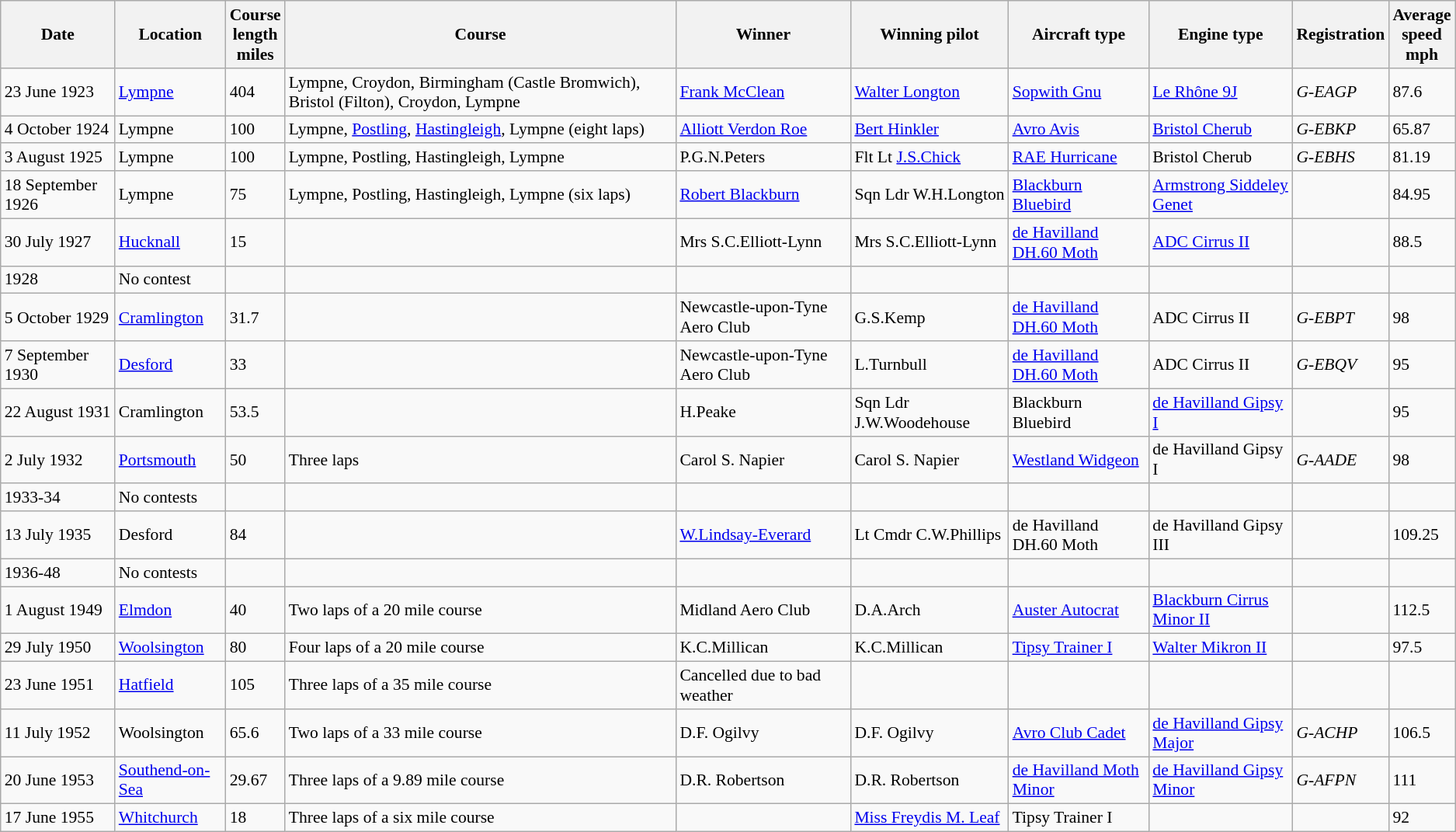<table class = "wikitable" | border="1" cellpadding="0" style="border-collapse: collapse; font-size:90%">
<tr align="left">
<th>Date</th>
<th>Location</th>
<th>Course<br>length<br>miles</th>
<th>Course</th>
<th>Winner</th>
<th>Winning pilot</th>
<th>Aircraft type</th>
<th>Engine type</th>
<th>Registration</th>
<th>Average<br>speed<br>mph</th>
</tr>
<tr>
<td>23 June 1923</td>
<td><a href='#'>Lympne</a></td>
<td>404</td>
<td>Lympne, Croydon, Birmingham (Castle Bromwich), Bristol (Filton), Croydon, Lympne</td>
<td><a href='#'>Frank McClean</a></td>
<td><a href='#'>Walter Longton</a></td>
<td><a href='#'>Sopwith Gnu</a></td>
<td><a href='#'>Le Rhône 9J</a></td>
<td><em>G-EAGP</em></td>
<td>87.6</td>
</tr>
<tr>
<td>4 October 1924</td>
<td>Lympne</td>
<td>100</td>
<td>Lympne, <a href='#'>Postling</a>, <a href='#'>Hastingleigh</a>, Lympne (eight laps)</td>
<td><a href='#'>Alliott Verdon Roe</a></td>
<td><a href='#'>Bert Hinkler</a></td>
<td><a href='#'>Avro Avis</a></td>
<td><a href='#'>Bristol Cherub</a></td>
<td><em>G-EBKP</em></td>
<td>65.87</td>
</tr>
<tr>
<td>3 August 1925</td>
<td>Lympne</td>
<td>100</td>
<td>Lympne, Postling, Hastingleigh, Lympne</td>
<td>P.G.N.Peters</td>
<td>Flt Lt <a href='#'>J.S.Chick</a></td>
<td><a href='#'>RAE Hurricane</a></td>
<td>Bristol Cherub</td>
<td><em>G-EBHS</em></td>
<td>81.19</td>
</tr>
<tr>
<td>18 September 1926</td>
<td>Lympne</td>
<td>75</td>
<td>Lympne, Postling, Hastingleigh, Lympne (six laps)</td>
<td><a href='#'>Robert Blackburn</a></td>
<td>Sqn Ldr W.H.Longton</td>
<td><a href='#'>Blackburn Bluebird</a></td>
<td><a href='#'>Armstrong Siddeley Genet</a></td>
<td></td>
<td>84.95</td>
</tr>
<tr>
<td>30 July 1927</td>
<td><a href='#'>Hucknall</a></td>
<td>15</td>
<td></td>
<td>Mrs S.C.Elliott-Lynn</td>
<td>Mrs S.C.Elliott-Lynn</td>
<td><a href='#'>de Havilland DH.60 Moth</a></td>
<td><a href='#'>ADC Cirrus II</a></td>
<td></td>
<td>88.5</td>
</tr>
<tr>
<td>1928</td>
<td>No contest</td>
<td></td>
<td></td>
<td></td>
<td></td>
<td></td>
<td></td>
<td></td>
</tr>
<tr>
<td>5 October 1929</td>
<td><a href='#'>Cramlington</a></td>
<td>31.7</td>
<td></td>
<td>Newcastle-upon-Tyne Aero Club</td>
<td>G.S.Kemp</td>
<td><a href='#'>de Havilland DH.60 Moth</a></td>
<td>ADC Cirrus II</td>
<td><em>G-EBPT</em></td>
<td>98</td>
</tr>
<tr>
<td>7 September 1930</td>
<td><a href='#'>Desford</a></td>
<td>33</td>
<td></td>
<td>Newcastle-upon-Tyne Aero Club</td>
<td>L.Turnbull</td>
<td><a href='#'>de Havilland DH.60 Moth</a></td>
<td>ADC Cirrus II</td>
<td><em>G-EBQV</em></td>
<td>95</td>
</tr>
<tr>
<td>22 August 1931</td>
<td>Cramlington</td>
<td>53.5</td>
<td></td>
<td>H.Peake</td>
<td>Sqn Ldr J.W.Woodehouse</td>
<td>Blackburn Bluebird</td>
<td><a href='#'>de Havilland Gipsy I</a></td>
<td></td>
<td>95</td>
</tr>
<tr>
<td>2 July 1932</td>
<td><a href='#'>Portsmouth</a></td>
<td>50</td>
<td>Three laps</td>
<td>Carol S. Napier</td>
<td>Carol S. Napier</td>
<td><a href='#'>Westland Widgeon</a></td>
<td>de Havilland Gipsy I</td>
<td><em>G-AADE</em></td>
<td>98</td>
</tr>
<tr>
<td>1933-34</td>
<td>No contests</td>
<td></td>
<td></td>
<td></td>
<td></td>
<td></td>
<td></td>
<td></td>
</tr>
<tr>
<td>13 July 1935</td>
<td>Desford</td>
<td>84</td>
<td></td>
<td><a href='#'>W.Lindsay-Everard</a></td>
<td>Lt Cmdr C.W.Phillips</td>
<td>de Havilland DH.60 Moth</td>
<td>de Havilland Gipsy III</td>
<td></td>
<td>109.25</td>
</tr>
<tr>
<td>1936-48</td>
<td>No contests</td>
<td></td>
<td></td>
<td></td>
<td></td>
<td></td>
<td></td>
<td></td>
<td></td>
</tr>
<tr>
<td>1 August 1949</td>
<td><a href='#'>Elmdon</a></td>
<td>40</td>
<td>Two laps of a 20 mile course</td>
<td>Midland Aero Club</td>
<td>D.A.Arch</td>
<td><a href='#'>Auster Autocrat</a></td>
<td><a href='#'>Blackburn Cirrus Minor II</a></td>
<td></td>
<td>112.5</td>
</tr>
<tr>
<td>29 July 1950</td>
<td><a href='#'>Woolsington</a></td>
<td>80</td>
<td>Four laps of a 20 mile course</td>
<td>K.C.Millican</td>
<td>K.C.Millican</td>
<td><a href='#'>Tipsy Trainer I</a></td>
<td><a href='#'>Walter Mikron II</a></td>
<td></td>
<td>97.5</td>
</tr>
<tr>
<td>23 June 1951</td>
<td><a href='#'>Hatfield</a></td>
<td>105</td>
<td>Three laps of a 35 mile course</td>
<td>Cancelled due to bad weather</td>
<td></td>
<td></td>
<td></td>
<td></td>
<td></td>
</tr>
<tr>
<td>11 July 1952</td>
<td>Woolsington</td>
<td>65.6</td>
<td>Two laps of a 33 mile course</td>
<td>D.F. Ogilvy</td>
<td>D.F. Ogilvy</td>
<td><a href='#'>Avro Club Cadet</a></td>
<td><a href='#'>de Havilland Gipsy Major</a></td>
<td><em>G-ACHP</em></td>
<td>106.5</td>
</tr>
<tr>
<td>20 June 1953</td>
<td><a href='#'>Southend-on-Sea</a></td>
<td>29.67</td>
<td>Three laps of a 9.89 mile course</td>
<td>D.R. Robertson</td>
<td>D.R. Robertson</td>
<td><a href='#'>de Havilland Moth Minor</a></td>
<td><a href='#'>de Havilland Gipsy Minor</a></td>
<td><em>G-AFPN</em></td>
<td>111</td>
</tr>
<tr>
<td>17 June 1955</td>
<td><a href='#'>Whitchurch</a></td>
<td>18</td>
<td>Three laps of a six mile course</td>
<td></td>
<td><a href='#'>Miss Freydis M. Leaf</a></td>
<td>Tipsy Trainer I</td>
<td></td>
<td></td>
<td>92</td>
</tr>
</table>
